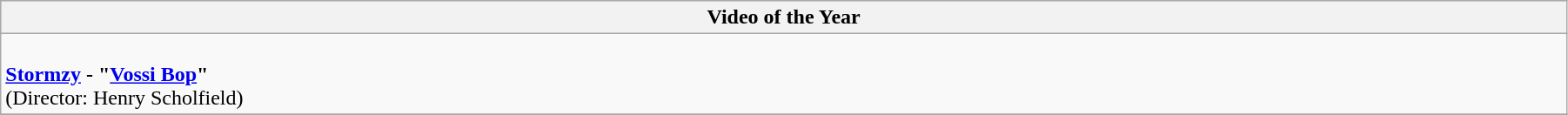<table class="wikitable" style="width:95%">
<tr bgcolor="#bebebe">
<th width="100%">Video of the Year</th>
</tr>
<tr>
<td valign="top"><br><strong><a href='#'>Stormzy</a> - "<a href='#'>Vossi Bop</a>"</strong> <br> (Director: Henry Scholfield)</td>
</tr>
<tr>
</tr>
</table>
